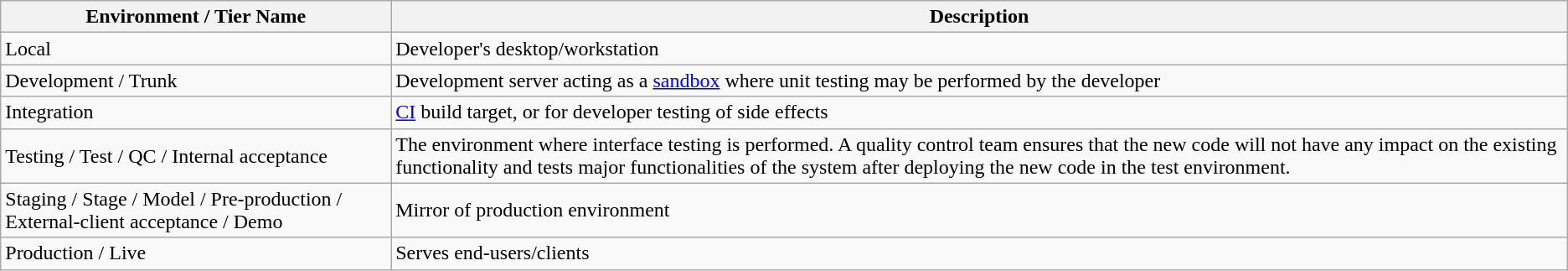<table class="wikitable" border="1">
<tr>
<th>Environment / Tier Name</th>
<th>Description</th>
</tr>
<tr>
<td>Local</td>
<td>Developer's desktop/workstation</td>
</tr>
<tr>
<td>Development / Trunk</td>
<td>Development server acting as a <a href='#'>sandbox</a> where unit testing may be performed by the developer</td>
</tr>
<tr>
<td>Integration</td>
<td><a href='#'>CI</a> build target, or for developer testing of side effects</td>
</tr>
<tr>
<td>Testing / Test / QC / Internal acceptance</td>
<td>The environment where interface testing is performed. A quality control team ensures that the new code will not have any impact on the existing functionality and tests major functionalities of the system after deploying the new code in the test environment.</td>
</tr>
<tr>
<td>Staging / Stage / Model / Pre-production / External-client acceptance / Demo</td>
<td>Mirror of production environment</td>
</tr>
<tr>
<td>Production / Live</td>
<td>Serves end-users/clients</td>
</tr>
</table>
